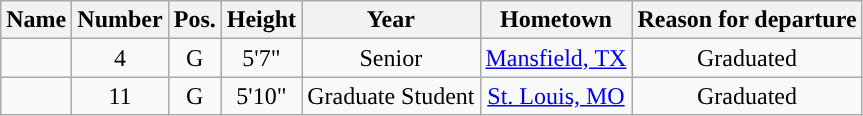<table class="wikitable sortable" border="1">
<tr>
<th style="text-align:center; ">Name</th>
<th style="text-align:center; ">Number</th>
<th style="text-align:center; ">Pos.</th>
<th style="text-align:center; ">Height</th>
<th style="text-align:center; ">Year</th>
<th style="text-align:center; ">Hometown</th>
<th style="text-align:center; ">Reason for departure</th>
</tr>
<tr align="center">
<td></td>
<td>4</td>
<td>G</td>
<td>5'7"</td>
<td>Senior</td>
<td><a href='#'>Mansfield, TX</a></td>
<td>Graduated</td>
</tr>
<tr align="center">
<td></td>
<td>11</td>
<td>G</td>
<td>5'10"</td>
<td>Graduate Student</td>
<td><a href='#'>St. Louis, MO</a></td>
<td>Graduated</td>
</tr>
</table>
